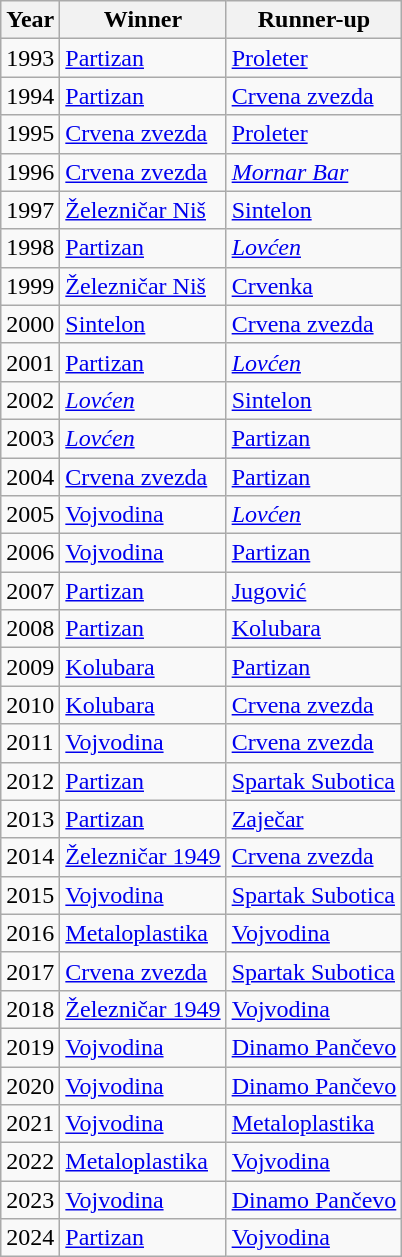<table class="wikitable">
<tr>
<th>Year</th>
<th>Winner</th>
<th>Runner-up</th>
</tr>
<tr>
<td>1993</td>
<td><a href='#'>Partizan</a></td>
<td><a href='#'>Proleter</a></td>
</tr>
<tr>
<td>1994</td>
<td><a href='#'>Partizan</a></td>
<td><a href='#'>Crvena zvezda</a></td>
</tr>
<tr>
<td>1995</td>
<td><a href='#'>Crvena zvezda</a></td>
<td><a href='#'>Proleter</a></td>
</tr>
<tr>
<td>1996</td>
<td><a href='#'>Crvena zvezda</a></td>
<td><em><a href='#'>Mornar Bar</a></em></td>
</tr>
<tr>
<td>1997</td>
<td><a href='#'>Železničar Niš</a></td>
<td><a href='#'>Sintelon</a></td>
</tr>
<tr>
<td>1998</td>
<td><a href='#'>Partizan</a></td>
<td><em><a href='#'>Lovćen</a></em></td>
</tr>
<tr>
<td>1999</td>
<td><a href='#'>Železničar Niš</a></td>
<td><a href='#'>Crvenka</a></td>
</tr>
<tr>
<td>2000</td>
<td><a href='#'>Sintelon</a></td>
<td><a href='#'>Crvena zvezda</a></td>
</tr>
<tr>
<td>2001</td>
<td><a href='#'>Partizan</a></td>
<td><em><a href='#'>Lovćen</a></em></td>
</tr>
<tr>
<td>2002</td>
<td><em><a href='#'>Lovćen</a></em></td>
<td><a href='#'>Sintelon</a></td>
</tr>
<tr>
<td>2003</td>
<td><em><a href='#'>Lovćen</a></em></td>
<td><a href='#'>Partizan</a></td>
</tr>
<tr>
<td>2004</td>
<td><a href='#'>Crvena zvezda</a></td>
<td><a href='#'>Partizan</a></td>
</tr>
<tr>
<td>2005</td>
<td><a href='#'>Vojvodina</a></td>
<td><em><a href='#'>Lovćen</a></em></td>
</tr>
<tr>
<td>2006</td>
<td><a href='#'>Vojvodina</a></td>
<td><a href='#'>Partizan</a></td>
</tr>
<tr>
<td>2007</td>
<td><a href='#'>Partizan</a></td>
<td><a href='#'>Jugović</a></td>
</tr>
<tr>
<td>2008</td>
<td><a href='#'>Partizan</a></td>
<td><a href='#'>Kolubara</a></td>
</tr>
<tr>
<td>2009</td>
<td><a href='#'>Kolubara</a></td>
<td><a href='#'>Partizan</a></td>
</tr>
<tr>
<td>2010</td>
<td><a href='#'>Kolubara</a></td>
<td><a href='#'>Crvena zvezda</a></td>
</tr>
<tr>
<td>2011</td>
<td><a href='#'>Vojvodina</a></td>
<td><a href='#'>Crvena zvezda</a></td>
</tr>
<tr>
<td>2012</td>
<td><a href='#'>Partizan</a></td>
<td><a href='#'>Spartak Subotica</a></td>
</tr>
<tr>
<td>2013</td>
<td><a href='#'>Partizan</a></td>
<td><a href='#'>Zaječar</a></td>
</tr>
<tr>
<td>2014</td>
<td><a href='#'>Železničar 1949</a></td>
<td><a href='#'>Crvena zvezda</a></td>
</tr>
<tr>
<td>2015</td>
<td><a href='#'>Vojvodina</a></td>
<td><a href='#'>Spartak Subotica</a></td>
</tr>
<tr>
<td>2016</td>
<td><a href='#'>Metaloplastika</a></td>
<td><a href='#'>Vojvodina</a></td>
</tr>
<tr>
<td>2017</td>
<td><a href='#'>Crvena zvezda</a></td>
<td><a href='#'>Spartak Subotica</a></td>
</tr>
<tr>
<td>2018</td>
<td><a href='#'>Železničar 1949</a></td>
<td><a href='#'>Vojvodina</a></td>
</tr>
<tr>
<td>2019</td>
<td><a href='#'>Vojvodina</a></td>
<td><a href='#'>Dinamo Pančevo</a></td>
</tr>
<tr>
<td>2020</td>
<td><a href='#'>Vojvodina</a></td>
<td><a href='#'>Dinamo Pančevo</a></td>
</tr>
<tr>
<td>2021</td>
<td><a href='#'>Vojvodina</a></td>
<td><a href='#'>Metaloplastika</a></td>
</tr>
<tr>
<td>2022</td>
<td><a href='#'>Metaloplastika</a></td>
<td><a href='#'>Vojvodina</a></td>
</tr>
<tr>
<td>2023</td>
<td><a href='#'>Vojvodina</a></td>
<td><a href='#'>Dinamo Pančevo</a></td>
</tr>
<tr>
<td>2024</td>
<td><a href='#'>Partizan</a></td>
<td><a href='#'>Vojvodina</a></td>
</tr>
</table>
